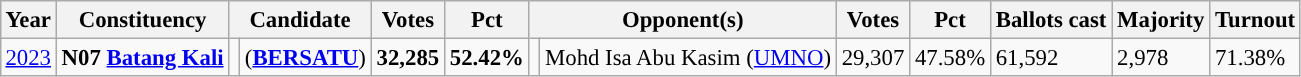<table class="wikitable" style="margin:0.5em ; font-size:95%">
<tr>
<th>Year</th>
<th>Constituency</th>
<th colspan=2>Candidate</th>
<th>Votes</th>
<th>Pct</th>
<th colspan=2>Opponent(s)</th>
<th>Votes</th>
<th>Pct</th>
<th>Ballots cast</th>
<th>Majority</th>
<th>Turnout</th>
</tr>
<tr>
<td><a href='#'>2023</a></td>
<td><strong>N07 <a href='#'>Batang Kali</a></strong></td>
<td></td>
<td> (<a href='#'><strong>BERSATU</strong></a>)</td>
<td align=right><strong>32,285</strong></td>
<td><strong>52.42%</strong></td>
<td></td>
<td>Mohd Isa Abu Kasim (<a href='#'>UMNO</a>)</td>
<td align=right>29,307</td>
<td>47.58%</td>
<td>61,592</td>
<td>2,978</td>
<td>71.38%</td>
</tr>
</table>
